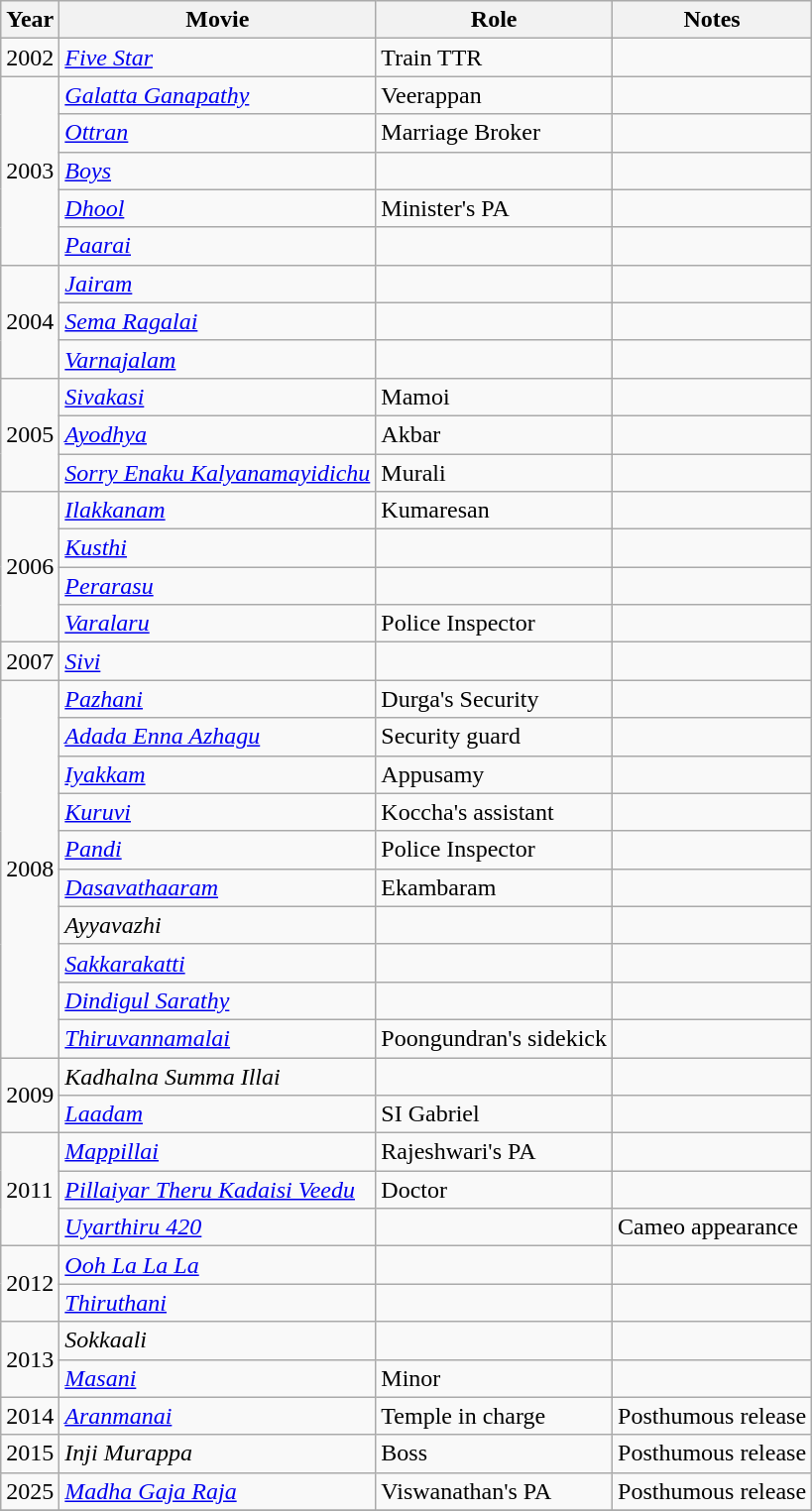<table class="wikitable sortable">
<tr>
<th>Year</th>
<th>Movie</th>
<th>Role</th>
<th>Notes</th>
</tr>
<tr>
<td>2002</td>
<td><em><a href='#'>Five Star</a></em></td>
<td>Train TTR</td>
<td></td>
</tr>
<tr>
<td rowspan="5">2003</td>
<td><em><a href='#'>Galatta Ganapathy</a></em></td>
<td>Veerappan</td>
<td></td>
</tr>
<tr>
<td><em><a href='#'>Ottran</a></em></td>
<td>Marriage Broker</td>
<td></td>
</tr>
<tr>
<td><em><a href='#'>Boys</a></em></td>
<td></td>
<td></td>
</tr>
<tr>
<td><em><a href='#'>Dhool</a></em></td>
<td>Minister's PA</td>
<td></td>
</tr>
<tr>
<td><em><a href='#'>Paarai</a></em></td>
<td></td>
<td></td>
</tr>
<tr>
<td rowspan="3">2004</td>
<td><em><a href='#'>Jairam</a></em></td>
<td></td>
<td></td>
</tr>
<tr>
<td><em><a href='#'>Sema Ragalai</a></em></td>
<td></td>
<td></td>
</tr>
<tr>
<td><em><a href='#'>Varnajalam</a></em></td>
<td></td>
<td></td>
</tr>
<tr>
<td rowspan="3">2005</td>
<td><em><a href='#'>Sivakasi</a></em></td>
<td>Mamoi</td>
<td></td>
</tr>
<tr>
<td><em><a href='#'>Ayodhya</a></em></td>
<td>Akbar</td>
<td></td>
</tr>
<tr>
<td><em><a href='#'>Sorry Enaku Kalyanamayidichu</a></em></td>
<td>Murali</td>
<td></td>
</tr>
<tr>
<td rowspan="4">2006</td>
<td><em><a href='#'>Ilakkanam</a></em></td>
<td>Kumaresan</td>
<td></td>
</tr>
<tr>
<td><em><a href='#'>Kusthi</a></em></td>
<td></td>
<td></td>
</tr>
<tr>
<td><em><a href='#'>Perarasu</a></em></td>
<td></td>
<td></td>
</tr>
<tr>
<td><em><a href='#'>Varalaru</a></em></td>
<td>Police Inspector</td>
<td></td>
</tr>
<tr>
<td>2007</td>
<td><em><a href='#'>Sivi</a></em></td>
<td></td>
<td></td>
</tr>
<tr>
<td rowspan="10">2008</td>
<td><em><a href='#'>Pazhani</a></em></td>
<td>Durga's Security</td>
<td></td>
</tr>
<tr>
<td><em><a href='#'>Adada Enna Azhagu</a></em></td>
<td>Security guard</td>
<td></td>
</tr>
<tr>
<td><em><a href='#'>Iyakkam</a></em></td>
<td>Appusamy</td>
<td></td>
</tr>
<tr>
<td><em><a href='#'>Kuruvi</a></em></td>
<td>Koccha's assistant</td>
<td></td>
</tr>
<tr>
<td><em><a href='#'>Pandi</a></em></td>
<td>Police Inspector</td>
<td></td>
</tr>
<tr>
<td><em><a href='#'>Dasavathaaram</a></em></td>
<td>Ekambaram</td>
<td></td>
</tr>
<tr>
<td><em>Ayyavazhi</em></td>
<td></td>
<td></td>
</tr>
<tr>
<td><em><a href='#'>Sakkarakatti</a></em></td>
<td></td>
<td></td>
</tr>
<tr>
<td><em><a href='#'>Dindigul Sarathy</a></em></td>
<td></td>
<td></td>
</tr>
<tr>
<td><em><a href='#'>Thiruvannamalai</a></em></td>
<td>Poongundran's sidekick</td>
<td></td>
</tr>
<tr>
<td rowspan="2">2009</td>
<td><em>Kadhalna Summa Illai</em></td>
<td></td>
<td></td>
</tr>
<tr>
<td><em><a href='#'>Laadam</a></em></td>
<td>SI Gabriel</td>
<td></td>
</tr>
<tr>
<td rowspan="3">2011</td>
<td><em><a href='#'>Mappillai</a></em></td>
<td>Rajeshwari's PA</td>
<td></td>
</tr>
<tr>
<td><em><a href='#'>Pillaiyar Theru Kadaisi Veedu</a></em></td>
<td>Doctor</td>
<td></td>
</tr>
<tr>
<td><em><a href='#'>Uyarthiru 420</a></em></td>
<td></td>
<td>Cameo appearance</td>
</tr>
<tr>
<td rowspan="2">2012</td>
<td><em><a href='#'>Ooh La La La</a></em></td>
<td></td>
<td></td>
</tr>
<tr>
<td><em><a href='#'>Thiruthani</a></em></td>
<td></td>
<td></td>
</tr>
<tr>
<td rowspan="2">2013</td>
<td><em>Sokkaali</em></td>
<td></td>
<td></td>
</tr>
<tr>
<td><em><a href='#'>Masani</a></em></td>
<td>Minor</td>
<td></td>
</tr>
<tr>
<td>2014</td>
<td><em><a href='#'>Aranmanai</a></em></td>
<td>Temple in charge</td>
<td>Posthumous release</td>
</tr>
<tr>
<td>2015</td>
<td><em>Inji Murappa</em></td>
<td>Boss</td>
<td>Posthumous release</td>
</tr>
<tr>
<td>2025</td>
<td><em><a href='#'>Madha Gaja Raja</a></em></td>
<td>Viswanathan's  PA</td>
<td>Posthumous release</td>
</tr>
<tr>
</tr>
</table>
